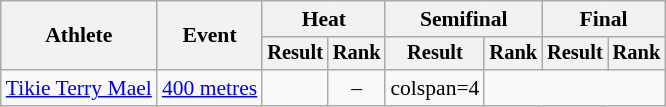<table class=wikitable style=font-size:90%>
<tr>
<th rowspan=2>Athlete</th>
<th rowspan=2>Event</th>
<th colspan=2>Heat</th>
<th colspan=2>Semifinal</th>
<th colspan=2>Final</th>
</tr>
<tr style=font-size:95%>
<th>Result</th>
<th>Rank</th>
<th>Result</th>
<th>Rank</th>
<th>Result</th>
<th>Rank</th>
</tr>
<tr align=center>
<td align=left><a href='#'>Tikie Terry Mael</a></td>
<td align=left><a href='#'>400 metres</a></td>
<td></td>
<td>–</td>
<td>colspan=4 </td>
</tr>
</table>
